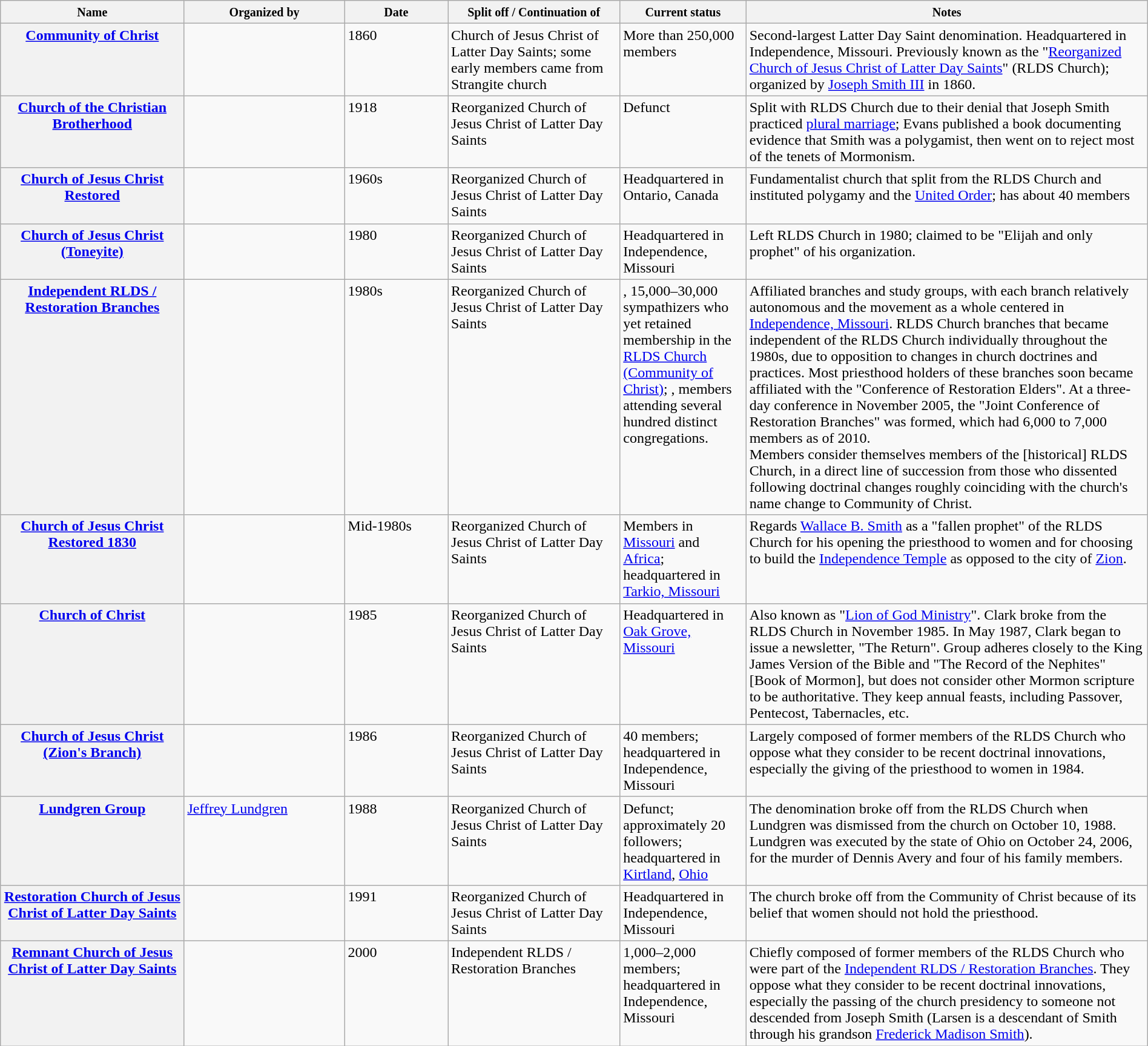<table class="wikitable sortable" style="width: 100%;">
<tr>
<th width="16%"><small>Name</small></th>
<th width="14%"><small>Organized by</small></th>
<th width="9%"><small>Date</small></th>
<th width="15%" class="unsortable"><small>Split off / Continuation of</small></th>
<th width="11%" class="unsortable"><small>Current status</small></th>
<th width="35%" class="unsortable"><small>Notes</small></th>
</tr>
<tr valign="top">
<th><a href='#'>Community of Christ</a></th>
<td></td>
<td>1860</td>
<td>Church of Jesus Christ of<br>Latter Day Saints; some early members came from Strangite church</td>
<td>More than 250,000 members </td>
<td>Second-largest Latter Day Saint denomination. Headquartered in Independence, Missouri. Previously known as the "<a href='#'>Reorganized Church of Jesus Christ of Latter Day Saints</a>" (RLDS Church); organized by <a href='#'>Joseph Smith III</a> in 1860.</td>
</tr>
<tr valign="top">
<th><a href='#'>Church of the Christian Brotherhood</a></th>
<td></td>
<td>1918</td>
<td>Reorganized Church of Jesus Christ of Latter Day Saints</td>
<td>Defunct</td>
<td>Split with RLDS Church due to their denial that Joseph Smith practiced <a href='#'>plural marriage</a>; Evans published a book documenting evidence that Smith was a polygamist, then went on to reject most of the tenets of Mormonism.</td>
</tr>
<tr valign="top">
<th><a href='#'>Church of Jesus Christ Restored</a></th>
<td></td>
<td>1960s</td>
<td>Reorganized Church of Jesus Christ of Latter Day Saints</td>
<td>Headquartered in Ontario, Canada</td>
<td>Fundamentalist church that split from the RLDS Church and instituted polygamy and the <a href='#'>United Order</a>; has about 40 members</td>
</tr>
<tr valign="top">
<th><a href='#'>Church of Jesus Christ (Toneyite)</a></th>
<td></td>
<td>1980</td>
<td>Reorganized Church of Jesus Christ of Latter Day Saints</td>
<td>Headquartered in Independence, Missouri</td>
<td>Left RLDS Church in 1980; claimed to be "Elijah and only prophet" of his organization.</td>
</tr>
<tr valign="top">
<th><a href='#'>Independent RLDS / Restoration Branches</a></th>
<td></td>
<td>1980s</td>
<td>Reorganized Church of Jesus Christ of Latter Day Saints</td>
<td>, 15,000–30,000 sympathizers who yet retained membership in the <a href='#'>RLDS Church (Community of Christ)</a>; ,  members attending several hundred distinct congregations.</td>
<td>Affiliated branches and study groups, with each branch relatively autonomous and the movement as a whole centered in <a href='#'>Independence, Missouri</a>. RLDS Church branches that became independent of the RLDS Church individually throughout the 1980s, due to opposition to changes in church doctrines and practices. Most priesthood holders of these branches soon became affiliated with the "Conference of Restoration Elders". At a three-day conference in November 2005, the "Joint Conference of Restoration Branches" was formed, which had 6,000 to 7,000 members as of 2010.<br>Members consider themselves members of the [historical] RLDS Church, in a direct line of succession from those who dissented following doctrinal changes roughly coinciding with the church's name change to Community of Christ.</td>
</tr>
<tr valign="top">
<th><a href='#'>Church of Jesus Christ Restored 1830</a></th>
<td></td>
<td>Mid-1980s</td>
<td>Reorganized Church of Jesus Christ of Latter Day Saints</td>
<td>Members in <a href='#'>Missouri</a> and <a href='#'>Africa</a>; headquartered in <a href='#'>Tarkio, Missouri</a></td>
<td>Regards <a href='#'>Wallace B. Smith</a> as a "fallen prophet" of the RLDS Church for his opening the priesthood to women and for choosing to build the <a href='#'>Independence Temple</a> as opposed to the city of <a href='#'>Zion</a>.</td>
</tr>
<tr valign="top">
<th><a href='#'>Church of Christ</a></th>
<td></td>
<td>1985</td>
<td>Reorganized Church of Jesus Christ of Latter Day Saints</td>
<td>Headquartered in <a href='#'>Oak Grove, Missouri</a></td>
<td>Also known as "<a href='#'>Lion of God Ministry</a>". Clark broke from the RLDS Church in November 1985. In May 1987, Clark began to issue a newsletter, "The Return". Group adheres closely to the King James Version of the Bible and "The Record of the Nephites" [Book of Mormon], but does not consider other Mormon scripture to be authoritative. They keep annual feasts, including Passover, Pentecost, Tabernacles, etc.</td>
</tr>
<tr valign="top">
<th><a href='#'>Church of Jesus Christ (Zion's Branch)</a></th>
<td></td>
<td>1986</td>
<td>Reorganized Church of Jesus Christ of Latter Day Saints</td>
<td>40 members; headquartered in Independence, Missouri</td>
<td>Largely composed of former members of the RLDS Church who oppose what they consider to be recent doctrinal innovations, especially the giving of the priesthood to women in 1984.</td>
</tr>
<tr valign="top">
<th><a href='#'>Lundgren Group</a></th>
<td><a href='#'>Jeffrey Lundgren</a></td>
<td>1988</td>
<td>Reorganized Church of Jesus Christ of Latter Day Saints</td>
<td>Defunct; approximately 20 followers; headquartered in <a href='#'>Kirtland</a>, <a href='#'>Ohio</a></td>
<td>The denomination broke off from the RLDS Church when Lundgren was dismissed from the church on October 10, 1988. Lundgren was executed by the state of Ohio on October 24, 2006, for the murder of Dennis Avery and four of his family members.</td>
</tr>
<tr valign="top">
<th><a href='#'>Restoration Church of Jesus Christ of Latter Day Saints</a></th>
<td></td>
<td>1991</td>
<td>Reorganized Church of Jesus Christ of Latter Day Saints</td>
<td>Headquartered in Independence, Missouri</td>
<td>The church broke off from the Community of Christ because of its belief that women should not hold the priesthood.</td>
</tr>
<tr valign="top">
<th><a href='#'>Remnant Church of Jesus Christ of Latter Day Saints</a></th>
<td></td>
<td>2000</td>
<td Restoration Branches>Independent RLDS / Restoration Branches</td>
<td>1,000–2,000 members; headquartered in Independence, Missouri</td>
<td>Chiefly composed of former members of the RLDS Church who were part of the <a href='#'>Independent RLDS / Restoration Branches</a>. They oppose what they consider to be recent doctrinal innovations, especially the passing of the church presidency to someone not descended from Joseph Smith (Larsen is a descendant of Smith through his grandson <a href='#'>Frederick Madison Smith</a>).</td>
</tr>
</table>
